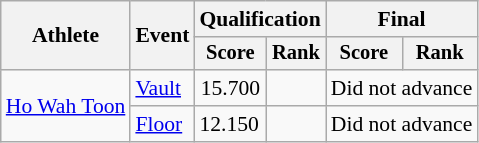<table class="wikitable" style="font-size:90%">
<tr>
<th rowspan="2">Athlete</th>
<th rowspan="2">Event</th>
<th colspan="2">Qualification</th>
<th colspan="2">Final</th>
</tr>
<tr style="font-size:95%">
<th>Score</th>
<th>Rank</th>
<th>Score</th>
<th>Rank</th>
</tr>
<tr align="center">
<td rowspan="2" align="left"><a href='#'>Ho Wah Toon</a></td>
<td align="left"><a href='#'>Vault</a></td>
<td>15.700</td>
<td></td>
<td colspan="2">Did not advance</td>
</tr>
<tr>
<td><a href='#'>Floor</a></td>
<td>12.150</td>
<td></td>
<td colspan="2">Did not advance</td>
</tr>
</table>
